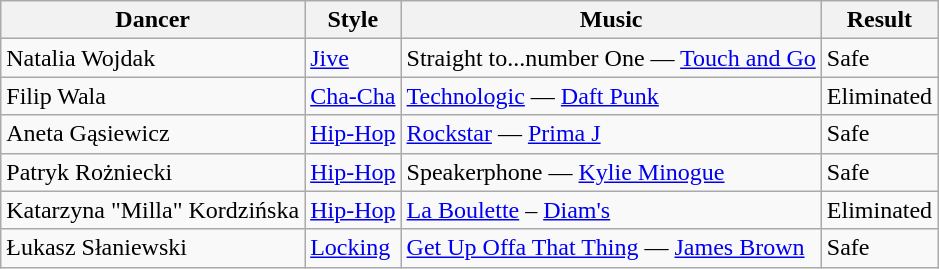<table class="wikitable">
<tr>
<th>Dancer</th>
<th>Style</th>
<th>Music</th>
<th>Result</th>
</tr>
<tr>
<td>Natalia Wojdak</td>
<td><a href='#'>Jive</a></td>
<td>Straight to...number One — <a href='#'>Touch and Go</a></td>
<td>Safe</td>
</tr>
<tr>
<td>Filip Wala</td>
<td><a href='#'>Cha-Cha</a></td>
<td><a href='#'>Technologic</a> — <a href='#'>Daft Punk</a></td>
<td>Eliminated</td>
</tr>
<tr>
<td>Aneta Gąsiewicz</td>
<td><a href='#'>Hip-Hop</a></td>
<td><a href='#'>Rockstar</a> — <a href='#'>Prima J</a></td>
<td>Safe</td>
</tr>
<tr>
<td>Patryk Rożniecki</td>
<td><a href='#'>Hip-Hop</a></td>
<td>Speakerphone — <a href='#'>Kylie Minogue</a></td>
<td>Safe</td>
</tr>
<tr>
<td>Katarzyna "Milla" Kordzińska</td>
<td><a href='#'>Hip-Hop</a></td>
<td><a href='#'>La Boulette</a> – <a href='#'>Diam's</a></td>
<td>Eliminated</td>
</tr>
<tr>
<td>Łukasz Słaniewski</td>
<td><a href='#'>Locking</a></td>
<td><a href='#'>Get Up Offa That Thing</a> — <a href='#'>James Brown</a></td>
<td>Safe</td>
</tr>
</table>
